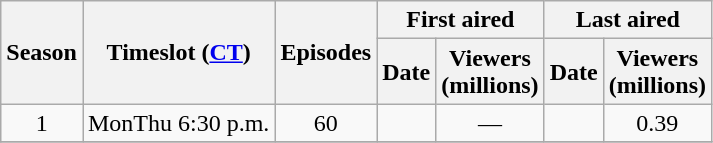<table class="wikitable" style="text-align: center">
<tr>
<th scope="col" rowspan="2">Season</th>
<th scope="col" rowspan="2">Timeslot (<a href='#'>CT</a>)</th>
<th scope="col" rowspan="2">Episodes</th>
<th scope="col" colspan="2">First aired</th>
<th scope="col" colspan="2">Last aired</th>
</tr>
<tr>
<th scope="col">Date</th>
<th scope="col">Viewers<br>(millions)</th>
<th scope="col">Date</th>
<th scope="col">Viewers<br>(millions)</th>
</tr>
<tr>
<td rowspan="1">1</td>
<td rowspan="1">MonThu 6:30 p.m.</td>
<td>60</td>
<td></td>
<td>—</td>
<td></td>
<td>0.39</td>
</tr>
<tr>
</tr>
</table>
